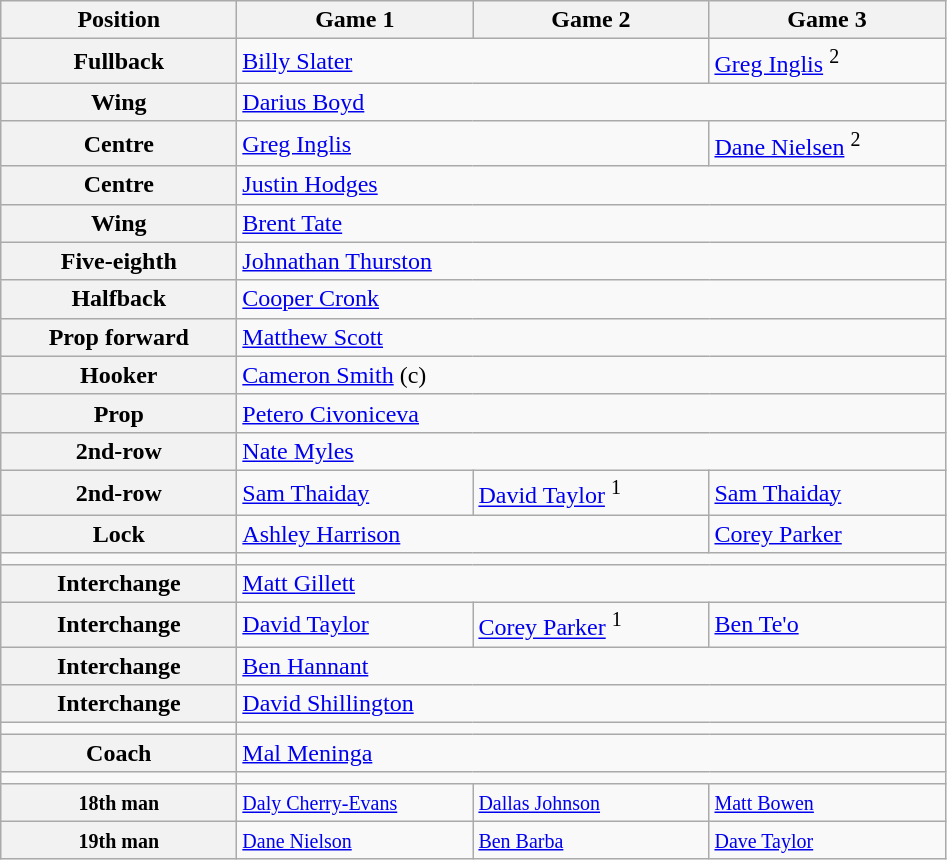<table class="wikitable">
<tr>
<th style="width:150px;">Position</th>
<th style="width:150px;">Game 1</th>
<th style="width:150px;">Game 2</th>
<th style="width:150px;">Game 3</th>
</tr>
<tr>
<th>Fullback</th>
<td colspan="2"> <a href='#'>Billy Slater</a></td>
<td> <a href='#'>Greg Inglis</a> <sup>2</sup></td>
</tr>
<tr>
<th>Wing</th>
<td colspan="3"> <a href='#'>Darius Boyd</a></td>
</tr>
<tr>
<th>Centre</th>
<td colspan="2"> <a href='#'>Greg Inglis</a></td>
<td> <a href='#'>Dane Nielsen</a> <sup>2</sup></td>
</tr>
<tr>
<th>Centre</th>
<td colspan="3"> <a href='#'>Justin Hodges</a></td>
</tr>
<tr>
<th>Wing</th>
<td colspan="3"> <a href='#'>Brent Tate</a></td>
</tr>
<tr>
<th>Five-eighth</th>
<td colspan="3"> <a href='#'>Johnathan Thurston</a></td>
</tr>
<tr>
<th>Halfback</th>
<td colspan="3"> <a href='#'>Cooper Cronk</a></td>
</tr>
<tr>
<th>Prop forward</th>
<td colspan="3"> <a href='#'>Matthew Scott</a></td>
</tr>
<tr>
<th>Hooker</th>
<td colspan="3"> <a href='#'>Cameron Smith</a> (c)</td>
</tr>
<tr>
<th>Prop</th>
<td colspan="3"> <a href='#'>Petero Civoniceva</a></td>
</tr>
<tr>
<th>2nd-row</th>
<td colspan="3"> <a href='#'>Nate Myles</a></td>
</tr>
<tr>
<th>2nd-row</th>
<td> <a href='#'>Sam Thaiday</a></td>
<td> <a href='#'>David Taylor</a> <sup>1</sup></td>
<td> <a href='#'>Sam Thaiday</a></td>
</tr>
<tr>
<th>Lock</th>
<td colspan="2"> <a href='#'>Ashley Harrison</a></td>
<td> <a href='#'>Corey Parker</a></td>
</tr>
<tr>
<td></td>
</tr>
<tr>
<th>Interchange</th>
<td colspan="3"> <a href='#'>Matt Gillett</a></td>
</tr>
<tr>
<th>Interchange</th>
<td> <a href='#'>David Taylor</a></td>
<td> <a href='#'>Corey Parker</a> <sup>1</sup></td>
<td> <a href='#'>Ben Te'o</a></td>
</tr>
<tr>
<th>Interchange</th>
<td colspan="3"> <a href='#'>Ben Hannant</a></td>
</tr>
<tr>
<th>Interchange</th>
<td colspan="3"> <a href='#'>David Shillington</a></td>
</tr>
<tr>
<td></td>
</tr>
<tr>
<th>Coach</th>
<td colspan="3"><a href='#'>Mal Meninga</a></td>
</tr>
<tr>
<td></td>
</tr>
<tr>
<th><small>18th man</small></th>
<td><small> <a href='#'>Daly Cherry-Evans</a></small></td>
<td><small> <a href='#'>Dallas Johnson</a></small></td>
<td><small> <a href='#'>Matt Bowen</a></small></td>
</tr>
<tr>
<th><small>19th man</small></th>
<td><small> <a href='#'>Dane Nielson</a></small></td>
<td><small> <a href='#'>Ben Barba</a></small></td>
<td><small> <a href='#'>Dave Taylor</a></small></td>
</tr>
</table>
